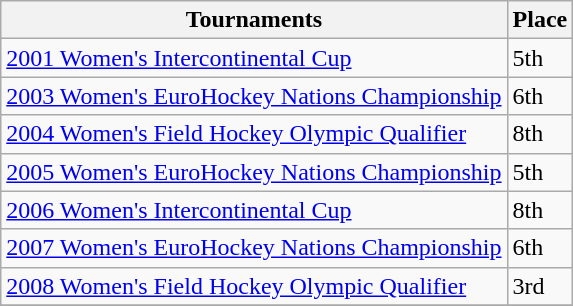<table class="wikitable collapsible">
<tr>
<th>Tournaments</th>
<th>Place</th>
</tr>
<tr>
<td><a href='#'>2001 Women's Intercontinental Cup</a></td>
<td>5th</td>
</tr>
<tr>
<td><a href='#'>2003 Women's EuroHockey Nations Championship</a></td>
<td>6th</td>
</tr>
<tr>
<td><a href='#'>2004 Women's Field Hockey Olympic Qualifier</a></td>
<td>8th</td>
</tr>
<tr>
<td><a href='#'>2005 Women's EuroHockey Nations Championship</a></td>
<td>5th</td>
</tr>
<tr>
<td><a href='#'>2006 Women's Intercontinental Cup</a></td>
<td>8th</td>
</tr>
<tr>
<td><a href='#'>2007 Women's EuroHockey Nations Championship</a></td>
<td>6th</td>
</tr>
<tr>
<td><a href='#'>2008 Women's Field Hockey Olympic Qualifier</a></td>
<td>3rd</td>
</tr>
<tr>
</tr>
</table>
